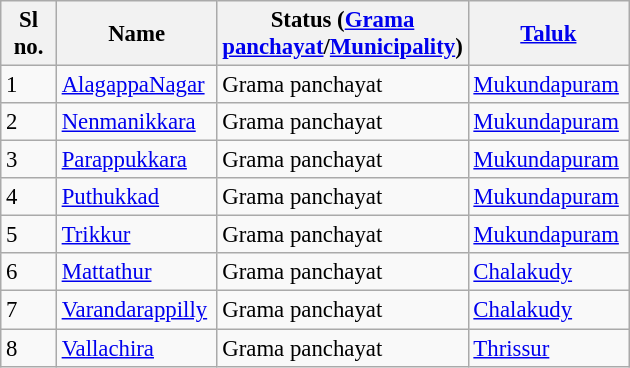<table class="wikitable sortable" style="font-size: 95%;">
<tr>
<th width="30px">Sl no.</th>
<th width="100px">Name</th>
<th width="130px">Status (<a href='#'>Grama panchayat</a>/<a href='#'>Municipality</a>)</th>
<th width="100px"><a href='#'>Taluk</a></th>
</tr>
<tr>
<td>1</td>
<td><a href='#'>AlagappaNagar</a></td>
<td>Grama panchayat</td>
<td><a href='#'>Mukundapuram</a></td>
</tr>
<tr>
<td>2</td>
<td><a href='#'>Nenmanikkara</a></td>
<td>Grama panchayat</td>
<td><a href='#'>Mukundapuram</a></td>
</tr>
<tr>
<td>3</td>
<td><a href='#'>Parappukkara</a></td>
<td>Grama panchayat</td>
<td><a href='#'>Mukundapuram</a></td>
</tr>
<tr>
<td>4</td>
<td><a href='#'>Puthukkad</a></td>
<td>Grama panchayat</td>
<td><a href='#'>Mukundapuram</a></td>
</tr>
<tr>
<td>5</td>
<td><a href='#'>Trikkur</a></td>
<td>Grama panchayat</td>
<td><a href='#'>Mukundapuram</a></td>
</tr>
<tr>
<td>6</td>
<td><a href='#'>Mattathur</a></td>
<td>Grama panchayat</td>
<td><a href='#'>Chalakudy</a></td>
</tr>
<tr>
<td>7</td>
<td><a href='#'>Varandarappilly</a></td>
<td>Grama panchayat</td>
<td><a href='#'>Chalakudy</a></td>
</tr>
<tr>
<td>8</td>
<td><a href='#'>Vallachira</a></td>
<td>Grama panchayat</td>
<td><a href='#'>Thrissur</a></td>
</tr>
</table>
